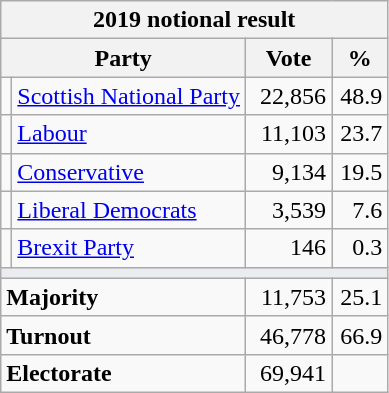<table class="wikitable">
<tr>
<th colspan="4">2019 notional result  </th>
</tr>
<tr>
<th bgcolor="#DDDDFF" width="130px" colspan="2">Party</th>
<th bgcolor="#DDDDFF" width="50px">Vote</th>
<th bgcolor="#DDDDFF" width="30px">%</th>
</tr>
<tr>
<td></td>
<td><a href='#'>Scottish National Party</a></td>
<td align=right>22,856</td>
<td align=right>48.9</td>
</tr>
<tr>
<td></td>
<td><a href='#'>Labour</a></td>
<td align="right">11,103</td>
<td align="right">23.7</td>
</tr>
<tr>
<td></td>
<td><a href='#'>Conservative</a></td>
<td align=right>9,134</td>
<td align=right>19.5</td>
</tr>
<tr>
<td></td>
<td><a href='#'>Liberal Democrats</a></td>
<td align=right>3,539</td>
<td align=right>7.6</td>
</tr>
<tr>
<td></td>
<td><a href='#'> Brexit Party</a></td>
<td align=right>146</td>
<td align=right>0.3</td>
</tr>
<tr>
<td colspan="4" bgcolor="#EAECF0"></td>
</tr>
<tr>
<td colspan="2"><strong>Majority</strong></td>
<td align="right">11,753</td>
<td align="right">25.1</td>
</tr>
<tr>
<td colspan="2"><strong>Turnout</strong></td>
<td align="right">46,778</td>
<td align="right">66.9</td>
</tr>
<tr>
<td colspan="2"><strong>Electorate</strong></td>
<td align=right>69,941</td>
</tr>
</table>
